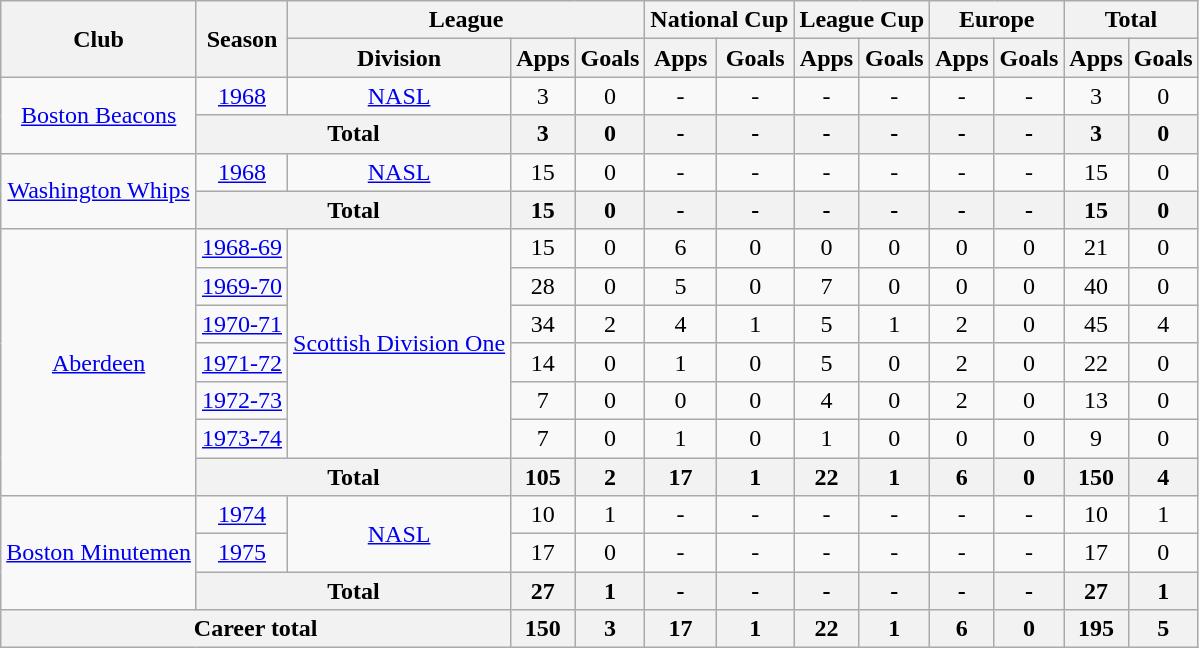<table class="wikitable" style="text-align:center">
<tr>
<th rowspan="2">Club</th>
<th rowspan="2">Season</th>
<th colspan="3">League</th>
<th colspan="2">National Cup</th>
<th colspan="2">League Cup</th>
<th colspan="2">Europe</th>
<th colspan="2">Total</th>
</tr>
<tr>
<th>Division</th>
<th>Apps</th>
<th>Goals</th>
<th>Apps</th>
<th>Goals</th>
<th>Apps</th>
<th>Goals</th>
<th>Apps</th>
<th>Goals</th>
<th>Apps</th>
<th>Goals</th>
</tr>
<tr>
<td rowspan="2"><a href='#'>Boston Beacons</a></td>
<td><a href='#'>1968</a></td>
<td><a href='#'>NASL</a></td>
<td>3</td>
<td>0</td>
<td>-</td>
<td>-</td>
<td>-</td>
<td>-</td>
<td>-</td>
<td>-</td>
<td>3</td>
<td>0</td>
</tr>
<tr>
<th colspan="2">Total</th>
<th>3</th>
<th>0</th>
<th>-</th>
<th>-</th>
<th>-</th>
<th>-</th>
<th>-</th>
<th>-</th>
<th>3</th>
<th>0</th>
</tr>
<tr>
<td rowspan="2"><a href='#'>Washington Whips</a></td>
<td><a href='#'>1968</a></td>
<td><a href='#'>NASL</a></td>
<td>15</td>
<td>0</td>
<td>-</td>
<td>-</td>
<td>-</td>
<td>-</td>
<td>-</td>
<td>-</td>
<td>15</td>
<td>0</td>
</tr>
<tr>
<th colspan="2">Total</th>
<th>15</th>
<th>0</th>
<th>-</th>
<th>-</th>
<th>-</th>
<th>-</th>
<th>-</th>
<th>-</th>
<th>15</th>
<th>0</th>
</tr>
<tr>
<td rowspan="7"><a href='#'>Aberdeen</a></td>
<td><a href='#'>1968-69</a></td>
<td rowspan="6"><a href='#'>Scottish Division One</a></td>
<td>15</td>
<td>0</td>
<td>6</td>
<td>0</td>
<td>0</td>
<td>0</td>
<td>0</td>
<td>0</td>
<td>21</td>
<td>0</td>
</tr>
<tr>
<td><a href='#'>1969-70</a></td>
<td>28</td>
<td>0</td>
<td>5</td>
<td>0</td>
<td>7</td>
<td>0</td>
<td>0</td>
<td>0</td>
<td>40</td>
<td>0</td>
</tr>
<tr>
<td><a href='#'>1970-71</a></td>
<td>34</td>
<td>2</td>
<td>4</td>
<td>1</td>
<td>5</td>
<td>1</td>
<td>2</td>
<td>0</td>
<td>45</td>
<td>4</td>
</tr>
<tr>
<td><a href='#'>1971-72</a></td>
<td>14</td>
<td>0</td>
<td>1</td>
<td>0</td>
<td>5</td>
<td>0</td>
<td>2</td>
<td>0</td>
<td>22</td>
<td>0</td>
</tr>
<tr>
<td><a href='#'>1972-73</a></td>
<td>7</td>
<td>0</td>
<td>0</td>
<td>0</td>
<td>4</td>
<td>0</td>
<td>2</td>
<td>0</td>
<td>13</td>
<td>0</td>
</tr>
<tr>
<td><a href='#'>1973-74</a></td>
<td>7</td>
<td>0</td>
<td>1</td>
<td>0</td>
<td>1</td>
<td>0</td>
<td>0</td>
<td>0</td>
<td>9</td>
<td>0</td>
</tr>
<tr>
<th colspan="2">Total</th>
<th>105</th>
<th>2</th>
<th>17</th>
<th>1</th>
<th>22</th>
<th>1</th>
<th>6</th>
<th>0</th>
<th>150</th>
<th>4</th>
</tr>
<tr>
<td rowspan="3"><a href='#'>Boston Minutemen</a></td>
<td><a href='#'>1974</a></td>
<td rowspan="2"><a href='#'>NASL</a></td>
<td>10</td>
<td>1</td>
<td>-</td>
<td>-</td>
<td>-</td>
<td>-</td>
<td>-</td>
<td>-</td>
<td>10</td>
<td>1</td>
</tr>
<tr>
<td><a href='#'>1975</a></td>
<td>17</td>
<td>0</td>
<td>-</td>
<td>-</td>
<td>-</td>
<td>-</td>
<td>-</td>
<td>-</td>
<td>17</td>
<td>0</td>
</tr>
<tr>
<th colspan="2">Total</th>
<th>27</th>
<th>1</th>
<th>-</th>
<th>-</th>
<th>-</th>
<th>-</th>
<th>-</th>
<th>-</th>
<th>27</th>
<th>1</th>
</tr>
<tr>
<th colspan="3">Career total</th>
<th>150</th>
<th>3</th>
<th>17</th>
<th>1</th>
<th>22</th>
<th>1</th>
<th>6</th>
<th>0</th>
<th>195</th>
<th>5</th>
</tr>
</table>
